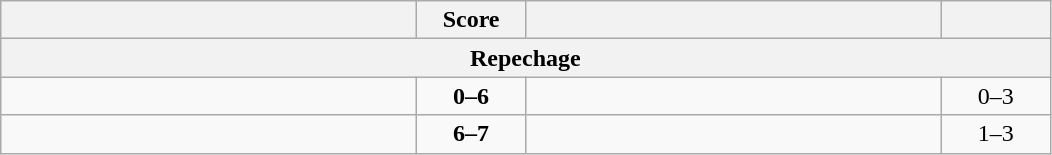<table class="wikitable" style="text-align: left;">
<tr>
<th align="right" width="270"></th>
<th width="65">Score</th>
<th align="left" width="270"></th>
<th width="65"></th>
</tr>
<tr>
<th colspan=4>Repechage</th>
</tr>
<tr>
<td></td>
<td align="center"><strong>0–6</strong></td>
<td><strong></strong></td>
<td align=center>0–3 <strong></strong></td>
</tr>
<tr>
<td></td>
<td align="center"><strong>6–7</strong></td>
<td><strong></strong></td>
<td align=center>1–3 <strong></strong></td>
</tr>
</table>
